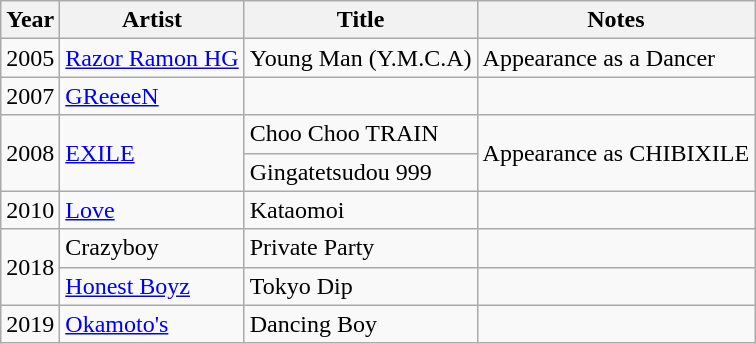<table class="wikitable">
<tr>
<th>Year</th>
<th>Artist</th>
<th>Title</th>
<th>Notes</th>
</tr>
<tr>
<td>2005</td>
<td><a href='#'>Razor Ramon HG</a></td>
<td>Young Man (Y.M.C.A)</td>
<td>Appearance as a Dancer</td>
</tr>
<tr>
<td>2007</td>
<td><a href='#'>GReeeeN</a></td>
<td></td>
<td></td>
</tr>
<tr>
<td rowspan="2">2008</td>
<td rowspan="2"><a href='#'>EXILE</a></td>
<td>Choo Choo TRAIN</td>
<td rowspan="2">Appearance as CHIBIXILE</td>
</tr>
<tr>
<td>Gingatetsudou 999</td>
</tr>
<tr>
<td>2010</td>
<td><a href='#'>Love</a></td>
<td>Kataomoi</td>
<td></td>
</tr>
<tr>
<td rowspan="2">2018</td>
<td>Crazyboy</td>
<td>Private Party</td>
<td></td>
</tr>
<tr>
<td><a href='#'>Honest Boyz</a></td>
<td>Tokyo Dip</td>
<td></td>
</tr>
<tr>
<td>2019</td>
<td><a href='#'>Okamoto's</a></td>
<td>Dancing Boy</td>
<td></td>
</tr>
</table>
